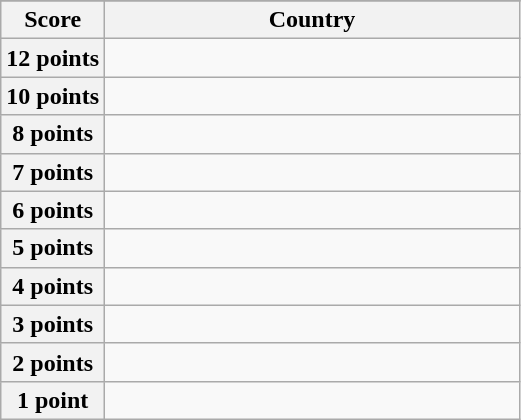<table class="wikitable">
<tr>
</tr>
<tr>
<th scope="col" width="20%">Score</th>
<th scope="col">Country</th>
</tr>
<tr>
<th scope="row">12 points</th>
<td></td>
</tr>
<tr>
<th scope="row">10 points</th>
<td></td>
</tr>
<tr>
<th scope="row">8 points</th>
<td></td>
</tr>
<tr>
<th scope="row">7 points</th>
<td></td>
</tr>
<tr>
<th scope="row">6 points</th>
<td></td>
</tr>
<tr>
<th scope="row">5 points</th>
<td></td>
</tr>
<tr>
<th scope="row">4 points</th>
<td></td>
</tr>
<tr>
<th scope="row">3 points</th>
<td></td>
</tr>
<tr>
<th scope="row">2 points</th>
<td></td>
</tr>
<tr>
<th scope="row">1 point</th>
<td></td>
</tr>
</table>
